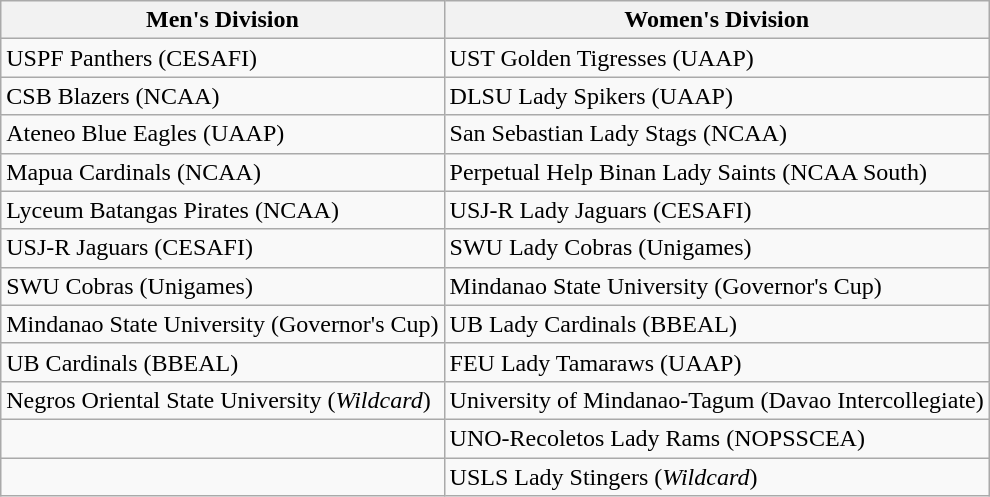<table class="wikitable">
<tr>
<th>Men's Division</th>
<th>Women's Division</th>
</tr>
<tr>
<td>USPF Panthers (CESAFI)</td>
<td>UST Golden Tigresses (UAAP)</td>
</tr>
<tr>
<td>CSB Blazers (NCAA)</td>
<td>DLSU Lady Spikers (UAAP)</td>
</tr>
<tr>
<td>Ateneo Blue Eagles (UAAP)</td>
<td>San Sebastian Lady Stags (NCAA)</td>
</tr>
<tr>
<td>Mapua Cardinals (NCAA)</td>
<td>Perpetual Help Binan Lady Saints (NCAA South)</td>
</tr>
<tr>
<td>Lyceum Batangas Pirates (NCAA)</td>
<td>USJ-R Lady Jaguars (CESAFI)</td>
</tr>
<tr>
<td>USJ-R Jaguars (CESAFI)</td>
<td>SWU Lady Cobras (Unigames)</td>
</tr>
<tr>
<td>SWU Cobras (Unigames)</td>
<td>Mindanao State University (Governor's Cup)</td>
</tr>
<tr>
<td>Mindanao State University (Governor's Cup)</td>
<td>UB Lady Cardinals (BBEAL)</td>
</tr>
<tr>
<td>UB Cardinals (BBEAL)</td>
<td>FEU Lady Tamaraws (UAAP)</td>
</tr>
<tr>
<td>Negros Oriental State University (<em>Wildcard</em>)</td>
<td>University of Mindanao-Tagum (Davao Intercollegiate)</td>
</tr>
<tr>
<td></td>
<td>UNO-Recoletos Lady Rams (NOPSSCEA)</td>
</tr>
<tr>
<td></td>
<td>USLS Lady Stingers (<em>Wildcard</em>)</td>
</tr>
</table>
